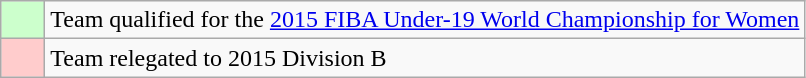<table class="wikitable">
<tr>
<td style="background:#ccffcc; width:22px;"></td>
<td>Team qualified for the <a href='#'>2015 FIBA Under-19 World Championship for Women</a></td>
</tr>
<tr>
<td style="background:#ffcccc;"></td>
<td>Team relegated to 2015 Division B</td>
</tr>
</table>
